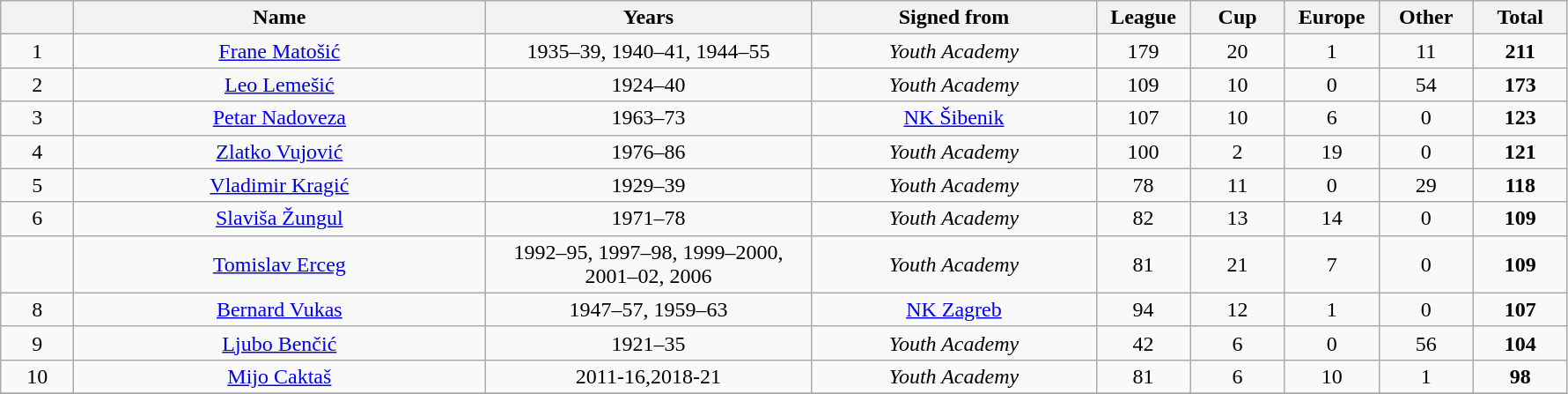<table class="wikitable sortable" style="text-align:center;">
<tr>
<th style="width: 3em;"></th>
<th style="width: 19em;">Name</th>
<th style="width: 15em;">Years</th>
<th style="width: 13em;">Signed from</th>
<th style="width: 4em;">League</th>
<th style="width:4em;">Cup</th>
<th style="width: 4em;">Europe</th>
<th style="width: 4em;">Other</th>
<th style="width: 4em;">Total</th>
</tr>
<tr>
<td>1</td>
<td style="text-align:center;">  <a href='#'>Frane Matošić</a></td>
<td>1935–39, 1940–41, 1944–55</td>
<td><em>Youth Academy</em></td>
<td>179</td>
<td>20</td>
<td>1</td>
<td>11</td>
<td><strong>211</strong></td>
</tr>
<tr>
<td>2</td>
<td style="text-align:center;"> <a href='#'>Leo Lemešić</a></td>
<td>1924–40</td>
<td><em>Youth Academy</em></td>
<td>109</td>
<td>10</td>
<td>0</td>
<td>54</td>
<td><strong>173</strong></td>
</tr>
<tr>
<td>3</td>
<td style="text-align:center;"> <a href='#'>Petar Nadoveza</a></td>
<td>1963–73</td>
<td><a href='#'>NK Šibenik</a></td>
<td>107</td>
<td>10</td>
<td>6</td>
<td>0</td>
<td><strong>123</strong></td>
</tr>
<tr>
<td>4</td>
<td style="text-align:center;"> <a href='#'>Zlatko Vujović</a></td>
<td>1976–86</td>
<td><em>Youth Academy</em></td>
<td>100</td>
<td>2</td>
<td>19</td>
<td>0</td>
<td><strong>121</strong></td>
</tr>
<tr>
<td>5</td>
<td style="text-align:center;"> <a href='#'>Vladimir Kragić</a></td>
<td>1929–39</td>
<td><em>Youth Academy</em></td>
<td>78</td>
<td>11</td>
<td>0</td>
<td>29</td>
<td><strong>118</strong></td>
</tr>
<tr>
<td>6</td>
<td style="text-align:center;"> <a href='#'>Slaviša Žungul</a></td>
<td>1971–78</td>
<td><em>Youth Academy</em></td>
<td>82</td>
<td>13</td>
<td>14</td>
<td>0</td>
<td><strong>109</strong></td>
</tr>
<tr>
<td></td>
<td style="text-align:center;"> <a href='#'>Tomislav Erceg</a></td>
<td>1992–95, 1997–98, 1999–2000, 2001–02, 2006</td>
<td><em>Youth Academy</em></td>
<td>81</td>
<td>21</td>
<td>7</td>
<td>0</td>
<td><strong>109</strong></td>
</tr>
<tr>
<td>8</td>
<td style="text-align:center;"> <a href='#'>Bernard Vukas</a></td>
<td>1947–57, 1959–63</td>
<td><a href='#'>NK Zagreb</a></td>
<td>94</td>
<td>12</td>
<td>1</td>
<td>0</td>
<td><strong>107</strong></td>
</tr>
<tr>
<td>9</td>
<td style="text-align:center;"> <a href='#'>Ljubo Benčić</a></td>
<td>1921–35</td>
<td><em>Youth Academy</em></td>
<td>42</td>
<td>6</td>
<td>0</td>
<td>56</td>
<td><strong>104</strong></td>
</tr>
<tr>
<td>10</td>
<td style="text-align:center;"> <a href='#'>Mijo Caktaš</a></td>
<td>2011-16,2018-21</td>
<td><em>Youth Academy</em></td>
<td>81</td>
<td>6</td>
<td>10</td>
<td>1</td>
<td><strong>98</strong></td>
</tr>
<tr>
</tr>
</table>
